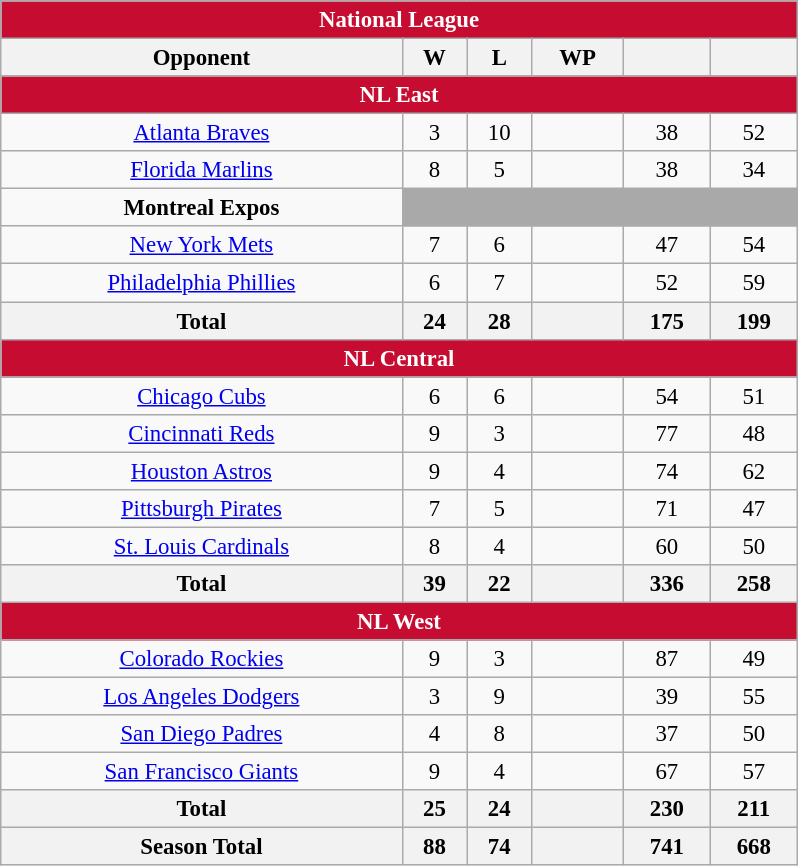<table class="wikitable" style="font-size:95%; text-align:center; width:35em;margin: 0.5em auto;">
<tr>
<th colspan="7" style="background:#c60c30; color:#ffffff;">National League</th>
</tr>
<tr>
<th>Opponent</th>
<th>W</th>
<th>L</th>
<th>WP</th>
<th></th>
<th></th>
</tr>
<tr>
<th colspan="7" style="background:#c60c30; color:#ffffff;">NL East</th>
</tr>
<tr>
<td><a href='#'>Atlanta Braves</a></td>
<td>3</td>
<td>10</td>
<td></td>
<td>38</td>
<td>52</td>
</tr>
<tr>
<td><a href='#'>Florida Marlins</a></td>
<td>8</td>
<td>5</td>
<td></td>
<td>38</td>
<td>34</td>
</tr>
<tr>
<td><strong>Montreal Expos</strong></td>
<td colspan=5 style="background:darkgray;"></td>
</tr>
<tr>
<td><a href='#'>New York Mets</a></td>
<td>7</td>
<td>6</td>
<td></td>
<td>47</td>
<td>54</td>
</tr>
<tr>
<td><a href='#'>Philadelphia Phillies</a></td>
<td>6</td>
<td>7</td>
<td></td>
<td>52</td>
<td>59</td>
</tr>
<tr>
<th>Total</th>
<th>24</th>
<th>28</th>
<th></th>
<th>175</th>
<th>199</th>
</tr>
<tr>
<th colspan="7" style="background:#c60c30; color:#ffffff;">NL Central</th>
</tr>
<tr>
<td><a href='#'>Chicago Cubs</a></td>
<td>6</td>
<td>6</td>
<td></td>
<td>54</td>
<td>51</td>
</tr>
<tr>
<td><a href='#'>Cincinnati Reds</a></td>
<td>9</td>
<td>3</td>
<td></td>
<td>77</td>
<td>48</td>
</tr>
<tr>
<td><a href='#'>Houston Astros</a></td>
<td>9</td>
<td>4</td>
<td></td>
<td>74</td>
<td>62</td>
</tr>
<tr>
<td><a href='#'>Pittsburgh Pirates</a></td>
<td>7</td>
<td>5</td>
<td></td>
<td>71</td>
<td>47</td>
</tr>
<tr>
<td><a href='#'>St. Louis Cardinals</a></td>
<td>8</td>
<td>4</td>
<td></td>
<td>60</td>
<td>50</td>
</tr>
<tr>
<th>Total</th>
<th>39</th>
<th>22</th>
<th></th>
<th>336</th>
<th>258</th>
</tr>
<tr>
<th colspan="7" style="background:#c60c30; color:#ffffff;">NL West</th>
</tr>
<tr>
<td><a href='#'>Colorado Rockies</a></td>
<td>9</td>
<td>3</td>
<td></td>
<td>87</td>
<td>49</td>
</tr>
<tr>
<td><a href='#'>Los Angeles Dodgers</a></td>
<td>3</td>
<td>9</td>
<td></td>
<td>39</td>
<td>55</td>
</tr>
<tr>
<td><a href='#'>San Diego Padres</a></td>
<td>4</td>
<td>8</td>
<td></td>
<td>37</td>
<td>50</td>
</tr>
<tr>
<td><a href='#'>San Francisco Giants</a></td>
<td>9</td>
<td>4</td>
<td></td>
<td>67</td>
<td>57</td>
</tr>
<tr>
<th>Total</th>
<th>25</th>
<th>24</th>
<th></th>
<th>230</th>
<th>211</th>
</tr>
<tr>
<th>Season Total</th>
<th>88</th>
<th>74</th>
<th></th>
<th>741</th>
<th>668</th>
</tr>
</table>
